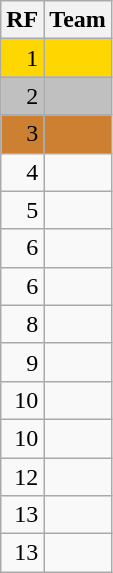<table class="wikitable">
<tr>
<th>RF</th>
<th>Team</th>
</tr>
<tr bgcolor="#FFD700" align="right">
<td>1</td>
<td align="left"></td>
</tr>
<tr bgcolor="#C0C0C0" align="right">
<td>2</td>
<td align="left"></td>
</tr>
<tr bgcolor="#CD7F32" align="right">
<td>3</td>
<td align="left"></td>
</tr>
<tr align="right">
<td>4</td>
<td align="left"></td>
</tr>
<tr align="right">
<td>5</td>
<td align="left"></td>
</tr>
<tr align="right">
<td>6</td>
<td align="left"></td>
</tr>
<tr align="right">
<td>6</td>
<td align="left"></td>
</tr>
<tr align="right">
<td>8</td>
<td align="left"></td>
</tr>
<tr align="right">
<td>9</td>
<td align="left"></td>
</tr>
<tr align="right">
<td>10</td>
<td align="left"></td>
</tr>
<tr align="right">
<td>10</td>
<td align="left"></td>
</tr>
<tr align="right">
<td>12</td>
<td align="left"></td>
</tr>
<tr align="right">
<td>13</td>
<td align="left"></td>
</tr>
<tr align="right">
<td>13</td>
<td align="left"></td>
</tr>
</table>
